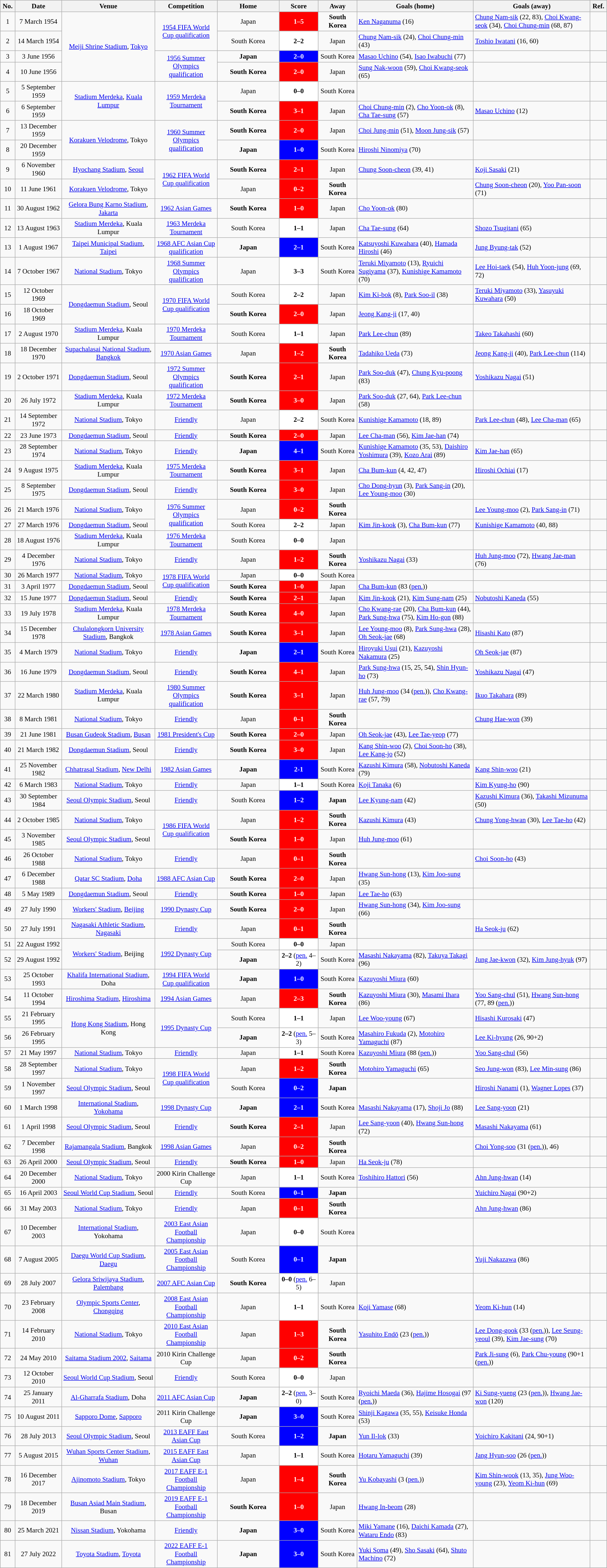<table class="wikitable" style="width:100%; margin:0 left; font-size:88%">
<tr>
<th style="width:1%;">No.</th>
<th class="unsortable" style="width:6%;">Date</th>
<th style="width:12%;">Venue</th>
<th style="width:8%;">Competition</th>
<th style="width:8%;">Home</th>
<th style="width:5%;">Score</th>
<th style="width:5%;">Away</th>
<th style="width:15%;">Goals (home)</th>
<th style="width:15%;">Goals (away)</th>
<th style="width:1%;">Ref.</th>
</tr>
<tr style="text-align:center;">
<td>1</td>
<td>7 March 1954</td>
<td rowspan=4><a href='#'>Meiji Shrine Stadium</a>, <a href='#'>Tokyo</a></td>
<td rowspan=2><a href='#'>1954 FIFA World Cup qualification</a></td>
<td>Japan</td>
<td style="color:#fff; background:red;"><strong>1–5</strong></td>
<td><strong>South Korea</strong></td>
<td align=left><a href='#'>Ken Naganuma</a> (16)</td>
<td align=left><a href='#'>Chung Nam-sik</a> (22, 83), <a href='#'>Choi Kwang-seok</a> (34), <a href='#'>Choi Chung-min</a> (68, 87)</td>
<td></td>
</tr>
<tr style="text-align:center;">
<td>2</td>
<td>14 March 1954</td>
<td>South Korea</td>
<td style="background:white;"><strong>2–2</strong></td>
<td>Japan</td>
<td align=left><a href='#'>Chung Nam-sik</a> (24), <a href='#'>Choi Chung-min</a> (43)</td>
<td align=left><a href='#'>Toshio Iwatani</a> (16, 60)</td>
<td></td>
</tr>
<tr style="text-align:center;">
<td>3</td>
<td>3 June 1956</td>
<td rowspan=2><a href='#'>1956 Summer Olympics qualification</a></td>
<td><strong>Japan</strong></td>
<td style="color:#fff; background:blue;"><strong>2–0</strong></td>
<td>South Korea</td>
<td align=left><a href='#'>Masao Uchino</a> (54), <a href='#'>Isao Iwabuchi</a> (77)</td>
<td align=left></td>
<td></td>
</tr>
<tr style="text-align:center;">
<td>4</td>
<td>10 June 1956</td>
<td><strong>South Korea</strong></td>
<td style="color:#fff; background:red;"><strong>2–0</strong></td>
<td>Japan</td>
<td align=left><a href='#'>Sung Nak-woon</a> (59), <a href='#'>Choi Kwang-seok</a> (65)</td>
<td align=left></td>
<td></td>
</tr>
<tr style="text-align:center;">
<td>5</td>
<td>5 September 1959</td>
<td rowspan=2><a href='#'>Stadium Merdeka</a>, <a href='#'>Kuala Lumpur</a></td>
<td rowspan=2><a href='#'>1959 Merdeka Tournament</a></td>
<td>Japan</td>
<td style="background:white;"><strong>0–0</strong></td>
<td>South Korea</td>
<td></td>
<td></td>
<td></td>
</tr>
<tr style="text-align:center;">
<td>6</td>
<td>6 September 1959</td>
<td><strong>South Korea</strong></td>
<td style="color:#fff; background:red;"><strong>3–1</strong></td>
<td>Japan</td>
<td align=left><a href='#'>Choi Chung-min</a> (2), <a href='#'>Cho Yoon-ok</a> (8), <a href='#'>Cha Tae-sung</a> (57)</td>
<td align=left><a href='#'>Masao Uchino</a> (12)</td>
<td></td>
</tr>
<tr style="text-align:center;">
<td>7</td>
<td>13 December 1959</td>
<td rowspan=2><a href='#'>Korakuen Velodrome</a>, Tokyo</td>
<td rowspan=2><a href='#'>1960 Summer Olympics qualification</a></td>
<td><strong>South Korea</strong></td>
<td style="color:#fff; background:red;"><strong>2–0</strong></td>
<td>Japan</td>
<td align=left><a href='#'>Choi Jung-min</a> (51), <a href='#'>Moon Jung-sik</a> (57)</td>
<td align=left></td>
<td></td>
</tr>
<tr style="text-align:center;">
<td>8</td>
<td>20 December 1959</td>
<td><strong>Japan</strong></td>
<td style="color:#fff; background:blue;"><strong>1–0</strong></td>
<td>South Korea</td>
<td align=left><a href='#'>Hiroshi Ninomiya</a> (70)</td>
<td align=left></td>
<td></td>
</tr>
<tr style="text-align:center;">
<td>9</td>
<td>6 November 1960</td>
<td><a href='#'>Hyochang Stadium</a>, <a href='#'>Seoul</a></td>
<td rowspan=2><a href='#'>1962 FIFA World Cup qualification</a></td>
<td><strong>South Korea</strong></td>
<td style="color:#fff; background:red;"><strong>2–1</strong></td>
<td>Japan</td>
<td align=left><a href='#'>Chung Soon-cheon</a> (39, 41)</td>
<td align=left><a href='#'>Koji Sasaki</a> (21)</td>
<td></td>
</tr>
<tr style="text-align:center;">
<td>10</td>
<td>11 June 1961</td>
<td><a href='#'>Korakuen Velodrome</a>, Tokyo</td>
<td>Japan</td>
<td style="color:#fff; background:red;"><strong>0–2</strong></td>
<td><strong>South Korea</strong></td>
<td></td>
<td align=left><a href='#'>Chung Soon-cheon</a> (20), <a href='#'>Yoo Pan-soon</a> (71)</td>
<td></td>
</tr>
<tr style="text-align:center;">
<td>11</td>
<td>30 August 1962</td>
<td><a href='#'>Gelora Bung Karno Stadium</a>, <a href='#'>Jakarta</a></td>
<td><a href='#'>1962 Asian Games</a></td>
<td><strong>South Korea</strong></td>
<td style="color:#fff; background:red;"><strong>1–0</strong></td>
<td>Japan</td>
<td align=left><a href='#'>Cho Yoon-ok</a> (80)</td>
<td align=left></td>
<td></td>
</tr>
<tr style="text-align:center;">
<td>12</td>
<td>13 August 1963</td>
<td><a href='#'>Stadium Merdeka</a>, Kuala Lumpur</td>
<td><a href='#'>1963 Merdeka Tournament</a></td>
<td>South Korea</td>
<td style="background:white;"><strong>1–1</strong></td>
<td>Japan</td>
<td align=left><a href='#'>Cha Tae-sung</a> (64)</td>
<td align=left><a href='#'>Shozo Tsugitani</a> (65)</td>
<td></td>
</tr>
<tr style="text-align:center;">
<td>13</td>
<td>1 August 1967</td>
<td><a href='#'>Taipei Municipal Stadium</a>, <a href='#'>Taipei</a></td>
<td><a href='#'>1968 AFC Asian Cup qualification</a></td>
<td><strong>Japan</strong></td>
<td style="color:#fff; background:blue;"><strong>2–1</strong></td>
<td>South Korea</td>
<td align=left><a href='#'>Katsuyoshi Kuwahara</a> (40), <a href='#'>Hamada Hiroshi</a> (46)</td>
<td align=left><a href='#'>Jung Byung-tak</a> (52)</td>
<td></td>
</tr>
<tr style="text-align:center;">
<td>14</td>
<td>7 October 1967</td>
<td><a href='#'>National Stadium</a>, Tokyo</td>
<td><a href='#'>1968 Summer Olympics qualification</a></td>
<td>Japan</td>
<td style="background:white;"><strong>3–3</strong></td>
<td>South Korea</td>
<td align=left><a href='#'>Teruki Miyamoto</a> (13), <a href='#'>Ryuichi Sugiyama</a> (37), <a href='#'>Kunishige Kamamoto</a> (70)</td>
<td align=left><a href='#'>Lee Hoi-taek</a> (54), <a href='#'>Huh Yoon-jung</a> (69, 72)</td>
<td></td>
</tr>
<tr style="text-align:center;">
<td>15</td>
<td>12 October 1969</td>
<td rowspan=2><a href='#'>Dongdaemun Stadium</a>, Seoul</td>
<td rowspan=2><a href='#'>1970 FIFA World Cup qualification</a></td>
<td>South Korea</td>
<td style="background:white;"><strong>2–2</strong></td>
<td>Japan</td>
<td align=left><a href='#'>Kim Ki-bok</a> (8), <a href='#'>Park Soo-il</a> (38)</td>
<td align=left><a href='#'>Teruki Miyamoto</a> (33), <a href='#'>Yasuyuki Kuwahara</a> (50)</td>
<td></td>
</tr>
<tr style="text-align:center;">
<td>16</td>
<td>18 October 1969</td>
<td><strong>South Korea</strong></td>
<td style="color:#fff; background:red;"><strong>2–0</strong></td>
<td>Japan</td>
<td align=left><a href='#'>Jeong Kang-ji</a> (17, 40)</td>
<td align=left></td>
<td></td>
</tr>
<tr style="text-align:center;">
<td>17</td>
<td>2 August 1970</td>
<td><a href='#'>Stadium Merdeka</a>, Kuala Lumpur</td>
<td><a href='#'>1970 Merdeka Tournament</a></td>
<td>South Korea</td>
<td style="background:white;"><strong>1–1</strong></td>
<td>Japan</td>
<td align=left><a href='#'>Park Lee-chun</a> (89)</td>
<td align=left><a href='#'>Takeo Takahashi</a> (60)</td>
<td></td>
</tr>
<tr style="text-align:center;">
<td>18</td>
<td>18 December 1970</td>
<td><a href='#'>Supachalasai National Stadium</a>, <a href='#'>Bangkok</a></td>
<td><a href='#'>1970 Asian Games</a></td>
<td>Japan</td>
<td style="color:#fff; background:red;"><strong>1–2</strong></td>
<td><strong>South Korea</strong></td>
<td align=left><a href='#'>Tadahiko Ueda</a> (73)</td>
<td align=left><a href='#'>Jeong Kang-ji</a> (40), <a href='#'>Park Lee-chun</a> (114)</td>
</tr>
<tr style="text-align:center;">
<td>19</td>
<td>2 October 1971</td>
<td><a href='#'>Dongdaemun Stadium</a>, Seoul</td>
<td><a href='#'>1972 Summer Olympics qualification</a></td>
<td><strong>South Korea</strong></td>
<td style="color:#fff; background:red;"><strong>2–1</strong></td>
<td>Japan</td>
<td align=left><a href='#'>Park Soo-duk</a> (47), <a href='#'>Chung Kyu-poong</a> (83)</td>
<td align=left><a href='#'>Yoshikazu Nagai</a> (51)</td>
<td></td>
</tr>
<tr style="text-align:center;">
<td>20</td>
<td>26 July 1972</td>
<td><a href='#'>Stadium Merdeka</a>, Kuala Lumpur</td>
<td><a href='#'>1972 Merdeka Tournament</a></td>
<td><strong>South Korea</strong></td>
<td style="color:#fff; background:red;"><strong>3–0</strong></td>
<td>Japan</td>
<td align=left><a href='#'>Park Soo-duk</a> (27, 64), <a href='#'>Park Lee-chun</a> (58)</td>
<td align=left></td>
<td></td>
</tr>
<tr style="text-align:center;">
<td>21</td>
<td>14 September 1972</td>
<td><a href='#'>National Stadium</a>, Tokyo</td>
<td><a href='#'>Friendly</a></td>
<td>Japan</td>
<td style="background:white;"><strong>2–2</strong></td>
<td>South Korea</td>
<td align=left><a href='#'>Kunishige Kamamoto</a> (18, 89)</td>
<td align=left><a href='#'>Park Lee-chun</a> (48), <a href='#'>Lee Cha-man</a> (65)</td>
<td></td>
</tr>
<tr style="text-align:center;">
<td>22</td>
<td>23 June 1973</td>
<td><a href='#'>Dongdaemun Stadium</a>, Seoul</td>
<td><a href='#'>Friendly</a></td>
<td><strong>South Korea</strong></td>
<td style="color:#fff; background:red;"><strong>2–0</strong></td>
<td>Japan</td>
<td align=left><a href='#'>Lee Cha-man</a> (56), <a href='#'>Kim Jae-han</a> (74)</td>
<td align=left></td>
<td></td>
</tr>
<tr style="text-align:center;">
<td>23</td>
<td>28 September 1974</td>
<td><a href='#'>National Stadium</a>, Tokyo</td>
<td><a href='#'>Friendly</a></td>
<td><strong>Japan</strong></td>
<td style="color:#fff; background:blue;"><strong>4–1</strong></td>
<td>South Korea</td>
<td align=left><a href='#'>Kunishige Kamamoto</a> (35, 53), <a href='#'>Daishiro Yoshimura</a> (39), <a href='#'>Kozo Arai</a> (89)</td>
<td align=left><a href='#'>Kim Jae-han</a> (65)</td>
<td></td>
</tr>
<tr style="text-align:center;">
<td>24</td>
<td>9 August 1975</td>
<td><a href='#'>Stadium Merdeka</a>, Kuala Lumpur</td>
<td><a href='#'>1975 Merdeka Tournament</a></td>
<td><strong>South Korea</strong></td>
<td style="color:#fff; background:red;"><strong>3–1</strong></td>
<td>Japan</td>
<td align=left><a href='#'>Cha Bum-kun</a> (4, 42, 47)</td>
<td align=left><a href='#'>Hiroshi Ochiai</a> (17)</td>
<td></td>
</tr>
<tr style="text-align:center;">
<td>25</td>
<td>8 September 1975</td>
<td><a href='#'>Dongdaemun Stadium</a>, Seoul</td>
<td><a href='#'>Friendly</a></td>
<td><strong>South Korea</strong></td>
<td style="color:#fff; background:red;"><strong>3–0</strong></td>
<td>Japan</td>
<td align=left><a href='#'>Cho Dong-hyun</a> (3), <a href='#'>Park Sang-in</a> (20), <a href='#'>Lee Young-moo</a> (30)</td>
<td align=left></td>
<td></td>
</tr>
<tr style="text-align:center;">
<td>26</td>
<td>21 March 1976</td>
<td><a href='#'>National Stadium</a>, Tokyo</td>
<td rowspan=2><a href='#'>1976 Summer Olympics qualification</a></td>
<td>Japan</td>
<td style="color:#fff; background:red;"><strong>0–2</strong></td>
<td><strong>South Korea</strong></td>
<td align=left></td>
<td align=left><a href='#'>Lee Young-moo</a> (2), <a href='#'>Park Sang-in</a> (71)</td>
<td></td>
</tr>
<tr style="text-align:center;">
<td>27</td>
<td>27 March 1976</td>
<td><a href='#'>Dongdaemun Stadium</a>, Seoul</td>
<td>South Korea</td>
<td style="background:white;"><strong>2–2</strong></td>
<td>Japan</td>
<td align=left><a href='#'>Kim Jin-kook</a> (3), <a href='#'>Cha Bum-kun</a> (77)</td>
<td align=left><a href='#'>Kunishige Kamamoto</a> (40, 88)</td>
<td></td>
</tr>
<tr style="text-align:center;">
<td>28</td>
<td>18 August 1976</td>
<td><a href='#'>Stadium Merdeka</a>, Kuala Lumpur</td>
<td><a href='#'>1976 Merdeka Tournament</a></td>
<td>South Korea</td>
<td style="background:white;"><strong>0–0</strong></td>
<td>Japan</td>
<td align=left></td>
<td align=left></td>
<td></td>
</tr>
<tr style="text-align:center;">
<td>29</td>
<td>4 December 1976</td>
<td><a href='#'>National Stadium</a>, Tokyo</td>
<td><a href='#'>Friendly</a></td>
<td>Japan</td>
<td style="color:#fff; background:red;"><strong>1–2</strong></td>
<td><strong>South Korea</strong></td>
<td align=left><a href='#'>Yoshikazu Nagai</a> (33)</td>
<td align=left><a href='#'>Huh Jung-moo</a> (72), <a href='#'>Hwang Jae-man</a> (76)</td>
<td></td>
</tr>
<tr style="text-align:center;">
<td>30</td>
<td>26 March 1977</td>
<td><a href='#'>National Stadium</a>, Tokyo</td>
<td rowspan=2><a href='#'>1978 FIFA World Cup qualification</a></td>
<td>Japan</td>
<td style="background:white;"><strong>0–0</strong></td>
<td>South Korea</td>
<td></td>
<td></td>
</tr>
<tr style="text-align:center;">
<td>31</td>
<td>3 April 1977</td>
<td><a href='#'>Dongdaemun Stadium</a>, Seoul</td>
<td><strong>South Korea</strong></td>
<td style="color:#fff; background:red;"><strong>1–0</strong></td>
<td>Japan</td>
<td align=left><a href='#'>Cha Bum-kun</a> (83 (<a href='#'>pen.</a>))</td>
<td align=left></td>
<td></td>
</tr>
<tr style="text-align:center;">
<td>32</td>
<td>15 June 1977</td>
<td><a href='#'>Dongdaemun Stadium</a>, Seoul</td>
<td><a href='#'>Friendly</a></td>
<td><strong>South Korea</strong></td>
<td style="color:#fff; background:red;"><strong>2–1</strong></td>
<td>Japan</td>
<td align=left><a href='#'>Kim Jin-kook</a> (21), <a href='#'>Kim Sung-nam</a> (25)</td>
<td align=left><a href='#'>Nobutoshi Kaneda</a> (55)</td>
</tr>
<tr style="text-align:center;">
<td>33</td>
<td>19 July 1978</td>
<td><a href='#'>Stadium Merdeka</a>, Kuala Lumpur</td>
<td><a href='#'>1978 Merdeka Tournament</a></td>
<td><strong>South Korea</strong></td>
<td style="color:#fff; background:red;"><strong>4–0</strong></td>
<td>Japan</td>
<td align=left><a href='#'>Cho Kwang-rae</a> (20), <a href='#'>Cha Bum-kun</a> (44), <a href='#'>Park Sung-hwa</a> (75), <a href='#'>Kim Ho-gon</a> (88)</td>
<td align=left></td>
<td></td>
</tr>
<tr style="text-align:center;">
<td>34</td>
<td>15 December 1978</td>
<td><a href='#'>Chulalongkorn University Stadium</a>, Bangkok</td>
<td><a href='#'>1978 Asian Games</a></td>
<td><strong>South Korea</strong></td>
<td style="color:#fff; background:red;"><strong>3–1</strong></td>
<td>Japan</td>
<td align=left><a href='#'>Lee Young-moo</a> (8), <a href='#'>Park Sung-hwa</a> (28), <a href='#'>Oh Seok-jae</a> (68)</td>
<td align=left><a href='#'>Hisashi Kato</a> (87)</td>
<td></td>
</tr>
<tr style="text-align:center;">
<td>35</td>
<td>4 March 1979</td>
<td><a href='#'>National Stadium</a>, Tokyo</td>
<td><a href='#'>Friendly</a></td>
<td><strong>Japan</strong></td>
<td style="color:#fff; background:blue;"><strong>2–1</strong></td>
<td>South Korea</td>
<td align=left><a href='#'>Hiroyuki Usui</a> (21), <a href='#'>Kazuyoshi Nakamura</a> (25)</td>
<td align=left><a href='#'>Oh Seok-jae</a> (87)</td>
<td></td>
</tr>
<tr style="text-align:center;">
<td>36</td>
<td>16 June 1979</td>
<td><a href='#'>Dongdaemun Stadium</a>, Seoul</td>
<td><a href='#'>Friendly</a></td>
<td><strong>South Korea</strong></td>
<td style="color:#fff; background:red;"><strong>4–1</strong></td>
<td>Japan</td>
<td align=left><a href='#'>Park Sung-hwa</a> (15, 25, 54), <a href='#'>Shin Hyun-ho</a> (73)</td>
<td align=left><a href='#'>Yoshikazu Nagai</a> (47)</td>
<td></td>
</tr>
<tr style="text-align:center;">
<td>37</td>
<td>22 March 1980</td>
<td><a href='#'>Stadium Merdeka</a>, Kuala Lumpur</td>
<td><a href='#'>1980 Summer Olympics qualification</a></td>
<td><strong>South Korea</strong></td>
<td style="color:#fff; background:red;"><strong>3–1</strong></td>
<td>Japan</td>
<td align=left><a href='#'>Huh Jung-moo</a> (34 (<a href='#'>pen.</a>)), <a href='#'>Cho Kwang-rae</a> (57, 79)</td>
<td align=left><a href='#'>Ikuo Takahara</a> (89)</td>
</tr>
<tr style="text-align:center;">
<td>38</td>
<td>8 March 1981</td>
<td><a href='#'>National Stadium</a>, Tokyo</td>
<td><a href='#'>Friendly</a></td>
<td>Japan</td>
<td style="color:#fff; background:red;"><strong>0–1</strong></td>
<td><strong>South Korea</strong></td>
<td align=left></td>
<td align=left><a href='#'>Chung Hae-won</a> (39)</td>
<td></td>
</tr>
<tr style="text-align:center;">
<td>39</td>
<td>21 June 1981</td>
<td><a href='#'>Busan Gudeok Stadium</a>, <a href='#'>Busan</a></td>
<td><a href='#'>1981 President's Cup</a></td>
<td><strong>South Korea</strong></td>
<td style="color:#fff; background:red;"><strong>2–0</strong></td>
<td>Japan</td>
<td align=left><a href='#'>Oh Seok-jae</a> (43), <a href='#'>Lee Tae-yeop</a> (77)</td>
<td align=left></td>
<td></td>
</tr>
<tr style="text-align:center;">
<td>40</td>
<td>21 March 1982</td>
<td><a href='#'>Dongdaemun Stadium</a>, Seoul</td>
<td><a href='#'>Friendly</a></td>
<td><strong>South Korea</strong></td>
<td style="color:#fff; background:red;"><strong>3–0</strong></td>
<td>Japan</td>
<td align=left><a href='#'>Kang Shin-woo</a> (2), <a href='#'>Choi Soon-ho</a> (38), <a href='#'>Lee Kang-jo</a> (52)</td>
<td align=left></td>
<td></td>
</tr>
<tr style="text-align:center;">
<td>41</td>
<td>25 November 1982</td>
<td><a href='#'>Chhatrasal Stadium</a>, <a href='#'>New Delhi</a></td>
<td><a href='#'>1982 Asian Games</a></td>
<td><strong>Japan</strong></td>
<td style="color:#fff; background:blue;"><strong>2-1</strong></td>
<td>South Korea</td>
<td align=left><a href='#'>Kazushi Kimura</a> (58), <a href='#'>Nobutoshi Kaneda</a> (79)</td>
<td align=left><a href='#'>Kang Shin-woo</a> (21)</td>
<td></td>
</tr>
<tr style="text-align:center;">
<td>42</td>
<td>6 March 1983</td>
<td><a href='#'>National Stadium</a>, Tokyo</td>
<td><a href='#'>Friendly</a></td>
<td>Japan</td>
<td style="background:white;"><strong>1–1</strong></td>
<td>South Korea</td>
<td align=left><a href='#'>Koji Tanaka</a> (6)</td>
<td align=left><a href='#'>Kim Kyung-ho</a> (90)</td>
<td></td>
</tr>
<tr style="text-align:center;">
<td>43</td>
<td>30 September 1984</td>
<td><a href='#'>Seoul Olympic Stadium</a>, Seoul</td>
<td><a href='#'>Friendly</a></td>
<td>South Korea</td>
<td style="color:#fff; background:blue;"><strong>1–2</strong></td>
<td><strong>Japan</strong></td>
<td align=left><a href='#'>Lee Kyung-nam</a> (42)</td>
<td align=left><a href='#'>Kazushi Kimura</a> (36), <a href='#'>Takashi Mizunuma</a> (50)</td>
</tr>
<tr style="text-align:center;">
<td>44</td>
<td>2 October 1985</td>
<td><a href='#'>National Stadium</a>, Tokyo</td>
<td rowspan=2><a href='#'>1986 FIFA World Cup qualification</a></td>
<td>Japan</td>
<td style="color:#fff; background:red;"><strong>1–2</strong></td>
<td><strong>South Korea</strong></td>
<td align=left><a href='#'>Kazushi Kimura</a> (43)</td>
<td align=left><a href='#'>Chung Yong-hwan</a> (30), <a href='#'>Lee Tae-ho</a> (42)</td>
<td></td>
</tr>
<tr style="text-align:center;">
<td>45</td>
<td>3 November 1985</td>
<td><a href='#'>Seoul Olympic Stadium</a>, Seoul</td>
<td><strong>South Korea</strong></td>
<td style="color:#fff; background:red;"><strong>1–0</strong></td>
<td>Japan</td>
<td align=left><a href='#'>Huh Jung-moo</a> (61)</td>
<td align=left></td>
<td></td>
</tr>
<tr style="text-align:center;">
<td>46</td>
<td>26 October 1988</td>
<td><a href='#'>National Stadium</a>, Tokyo</td>
<td><a href='#'>Friendly</a></td>
<td>Japan</td>
<td style="color:#fff; background:red;"><strong>0–1</strong></td>
<td><strong>South Korea</strong></td>
<td align=left></td>
<td align=left><a href='#'>Choi Soon-ho</a> (43)</td>
</tr>
<tr style="text-align:center;">
<td>47</td>
<td>6 December 1988</td>
<td><a href='#'>Qatar SC Stadium</a>, <a href='#'>Doha</a></td>
<td><a href='#'>1988 AFC Asian Cup</a></td>
<td><strong>South Korea</strong></td>
<td style="color:#fff; background:red;"><strong>2–0</strong></td>
<td>Japan</td>
<td align=left><a href='#'>Hwang Sun-hong</a> (13), <a href='#'>Kim Joo-sung</a> (35)</td>
<td align=left></td>
<td></td>
</tr>
<tr style="text-align:center;">
<td>48</td>
<td>5 May 1989</td>
<td><a href='#'>Dongdaemun Stadium</a>, Seoul</td>
<td><a href='#'>Friendly</a></td>
<td><strong>South Korea</strong></td>
<td style="color:#fff; background:red;"><strong>1–0</strong></td>
<td>Japan</td>
<td align=left><a href='#'>Lee Tae-ho</a> (63)</td>
<td align=left></td>
<td></td>
</tr>
<tr style="text-align:center;">
<td>49</td>
<td>27 July 1990</td>
<td><a href='#'>Workers' Stadium</a>, <a href='#'>Beijing</a></td>
<td><a href='#'>1990 Dynasty Cup</a></td>
<td><strong>South Korea</strong></td>
<td style="color:#fff; background:red;"><strong>2–0</strong></td>
<td>Japan</td>
<td align=left><a href='#'>Hwang Sun-hong</a> (34), <a href='#'>Kim Joo-sung</a> (66)</td>
<td align=left></td>
<td></td>
</tr>
<tr style="text-align:center;">
<td>50</td>
<td>27 July 1991</td>
<td><a href='#'>Nagasaki Athletic Stadium</a>, <a href='#'>Nagasaki</a></td>
<td><a href='#'>Friendly</a></td>
<td>Japan</td>
<td style="color:#fff; background:red;"><strong>0–1</strong></td>
<td><strong>South Korea</strong></td>
<td align=left></td>
<td align=left><a href='#'>Ha Seok-ju</a> (62)</td>
<td></td>
</tr>
<tr style="text-align:center;">
<td>51</td>
<td>22 August 1992</td>
<td rowspan=2><a href='#'>Workers' Stadium</a>, Beijing</td>
<td rowspan=2><a href='#'>1992 Dynasty Cup</a></td>
<td>South Korea</td>
<td style="background:white;"><strong>0–0</strong></td>
<td>Japan</td>
<td></td>
<td></td>
<td></td>
</tr>
<tr style="text-align:center;">
<td>52</td>
<td>29 August 1992</td>
<td><strong>Japan</strong></td>
<td style="background:white;"><strong>2–2</strong> (<a href='#'>pen.</a> 4–2)</td>
<td>South Korea</td>
<td align=left><a href='#'>Masashi Nakayama</a> (82), <a href='#'>Takuya Takagi</a> (96)</td>
<td align=left><a href='#'>Jung Jae-kwon</a> (32), <a href='#'>Kim Jung-hyuk</a> (97)</td>
<td></td>
</tr>
<tr style="text-align:center;">
<td>53</td>
<td>25 October 1993</td>
<td><a href='#'>Khalifa International Stadium</a>, Doha</td>
<td><a href='#'>1994 FIFA World Cup qualification</a></td>
<td><strong>Japan</strong></td>
<td style="color:#fff; background:blue;"><strong>1–0</strong></td>
<td>South Korea</td>
<td align=left><a href='#'>Kazuyoshi Miura</a> (60)</td>
<td></td>
<td></td>
</tr>
<tr style="text-align:center;">
<td>54</td>
<td>11 October 1994</td>
<td><a href='#'>Hiroshima Stadium</a>, <a href='#'>Hiroshima</a></td>
<td><a href='#'>1994 Asian Games</a></td>
<td>Japan</td>
<td style="color:#fff; background:red;"><strong>2–3</strong></td>
<td><strong>South Korea</strong></td>
<td align=left><a href='#'>Kazuyoshi Miura</a> (30), <a href='#'>Masami Ihara</a> (86)</td>
<td align=left><a href='#'>Yoo Sang-chul</a> (51), <a href='#'>Hwang Sun-hong</a> (77, 89 (<a href='#'>pen.</a>))</td>
<td></td>
</tr>
<tr style="text-align:center;">
<td>55</td>
<td>21 February 1995</td>
<td rowspan=2><a href='#'>Hong Kong Stadium</a>, Hong Kong</td>
<td rowspan=2><a href='#'>1995 Dynasty Cup</a></td>
<td>South Korea</td>
<td style="background:white;"><strong>1–1</strong></td>
<td>Japan</td>
<td align=left><a href='#'>Lee Woo-young</a> (67)</td>
<td align=left><a href='#'>Hisashi Kurosaki</a> (47)</td>
<td></td>
</tr>
<tr style="text-align:center;">
<td>56</td>
<td>26 February 1995</td>
<td><strong>Japan</strong></td>
<td style="background:white;"><strong>2–2</strong> (<a href='#'>pen.</a> 5–3)</td>
<td>South Korea</td>
<td align=left><a href='#'>Masahiro Fukuda</a> (2), <a href='#'>Motohiro Yamaguchi</a> (87)</td>
<td align=left><a href='#'>Lee Ki-hyung</a> (26, 90+2)</td>
<td></td>
</tr>
<tr style="text-align:center;">
<td>57</td>
<td>21 May 1997</td>
<td><a href='#'>National Stadium</a>, Tokyo</td>
<td><a href='#'>Friendly</a></td>
<td>Japan</td>
<td style="background:white;"><strong>1–1</strong></td>
<td>South Korea</td>
<td align=left><a href='#'>Kazuyoshi Miura</a> (88 (<a href='#'>pen.</a>))</td>
<td align=left><a href='#'>Yoo Sang-chul</a> (56)</td>
<td></td>
</tr>
<tr style="text-align:center;">
<td>58</td>
<td>28 September 1997</td>
<td><a href='#'>National Stadium</a>, Tokyo</td>
<td rowspan=2><a href='#'>1998 FIFA World Cup qualification</a></td>
<td>Japan</td>
<td style="color:#fff; background:red;"><strong>1–2</strong></td>
<td><strong>South Korea</strong></td>
<td align=left><a href='#'>Motohiro Yamaguchi</a> (65)</td>
<td align=left><a href='#'>Seo Jung-won</a> (83), <a href='#'>Lee Min-sung</a> (86)</td>
<td></td>
</tr>
<tr style="text-align:center;">
<td>59</td>
<td>1 November 1997</td>
<td><a href='#'>Seoul Olympic Stadium</a>, Seoul</td>
<td>South Korea</td>
<td style="color:#fff; background:blue;"><strong>0–2</strong></td>
<td><strong>Japan</strong></td>
<td align=left></td>
<td align=left><a href='#'>Hiroshi Nanami</a> (1), <a href='#'>Wagner Lopes</a> (37)</td>
<td></td>
</tr>
<tr style="text-align:center;">
<td>60</td>
<td>1 March 1998</td>
<td><a href='#'>International Stadium</a>, <a href='#'>Yokohama</a></td>
<td><a href='#'>1998 Dynasty Cup</a></td>
<td><strong>Japan</strong></td>
<td style="color:#fff; background:blue;"><strong>2–1</strong></td>
<td>South Korea</td>
<td align=left><a href='#'>Masashi Nakayama</a> (17), <a href='#'>Shoji Jo</a> (88)</td>
<td align=left><a href='#'>Lee Sang-yoon</a> (21)</td>
<td></td>
</tr>
<tr style="text-align:center;">
<td>61</td>
<td>1 April 1998</td>
<td><a href='#'>Seoul Olympic Stadium</a>, Seoul</td>
<td><a href='#'>Friendly</a></td>
<td><strong>South Korea</strong></td>
<td style="color:#fff; background:red;"><strong>2–1</strong></td>
<td>Japan</td>
<td align=left><a href='#'>Lee Sang-yoon</a> (40), <a href='#'>Hwang Sun-hong</a> (72)</td>
<td align=left><a href='#'>Masashi Nakayama</a> (61)</td>
<td></td>
</tr>
<tr style="text-align:center;">
<td>62</td>
<td>7 December 1998</td>
<td><a href='#'>Rajamangala Stadium</a>, Bangkok</td>
<td><a href='#'>1998 Asian Games</a></td>
<td>Japan</td>
<td style="color:#fff; background:red;"><strong>0–2</strong></td>
<td><strong>South Korea</strong></td>
<td align=left></td>
<td align=left><a href='#'>Choi Yong-soo</a> (31 (<a href='#'>pen.</a>)), 46)</td>
<td></td>
</tr>
<tr style="text-align:center;">
<td>63</td>
<td>26 April 2000</td>
<td><a href='#'>Seoul Olympic Stadium</a>, Seoul</td>
<td><a href='#'>Friendly</a></td>
<td><strong>South Korea</strong></td>
<td style="color:#fff; background:red;"><strong>1–0</strong></td>
<td>Japan</td>
<td align=left><a href='#'>Ha Seok-ju</a> (78)</td>
<td align=left></td>
<td></td>
</tr>
<tr style="text-align:center;">
<td>64</td>
<td>20 December 2000</td>
<td><a href='#'>National Stadium</a>, Tokyo</td>
<td>2000 Kirin Challenge Cup</td>
<td>Japan</td>
<td style="background:white;"><strong>1–1</strong></td>
<td>South Korea</td>
<td align=left><a href='#'>Toshihiro Hattori</a> (56)</td>
<td align=left><a href='#'>Ahn Jung-hwan</a> (14)</td>
<td></td>
</tr>
<tr style="text-align:center;">
<td>65</td>
<td>16 April 2003</td>
<td><a href='#'>Seoul World Cup Stadium</a>, Seoul</td>
<td><a href='#'>Friendly</a></td>
<td>South Korea</td>
<td style="color:#fff; background:blue;"><strong>0–1</strong></td>
<td><strong>Japan</strong></td>
<td align=left></td>
<td align=left><a href='#'>Yuichiro Nagai</a> (90+2)</td>
<td></td>
</tr>
<tr style="text-align:center;">
<td>66</td>
<td>31 May 2003</td>
<td><a href='#'>National Stadium</a>, Tokyo</td>
<td><a href='#'>Friendly</a></td>
<td>Japan</td>
<td style="color:#fff; background:red;"><strong>0–1</strong></td>
<td><strong>South Korea</strong></td>
<td align=left></td>
<td align=left><a href='#'>Ahn Jung-hwan</a> (86)</td>
<td></td>
</tr>
<tr style="text-align:center;">
<td>67</td>
<td>10 December 2003</td>
<td><a href='#'>International Stadium</a>, Yokohama</td>
<td><a href='#'>2003 East Asian Football Championship</a></td>
<td>Japan</td>
<td style="background:white;"><strong>0–0</strong></td>
<td>South Korea</td>
<td></td>
<td></td>
<td></td>
</tr>
<tr style="text-align:center;">
<td>68</td>
<td>7 August 2005</td>
<td><a href='#'>Daegu World Cup Stadium</a>, <a href='#'>Daegu</a></td>
<td><a href='#'>2005 East Asian Football Championship</a></td>
<td>South Korea</td>
<td style="color:#fff; background:blue;"><strong>0–1</strong></td>
<td><strong>Japan</strong></td>
<td align=left></td>
<td align=left><a href='#'>Yuji Nakazawa</a> (86)</td>
<td></td>
</tr>
<tr style="text-align:center;">
<td>69</td>
<td>28 July 2007</td>
<td><a href='#'>Gelora Sriwijaya Stadium</a>, <a href='#'>Palembang</a></td>
<td><a href='#'>2007 AFC Asian Cup</a></td>
<td><strong>South Korea</strong></td>
<td style="background:white;"><strong>0–0</strong> (<a href='#'>pen.</a> 6–5)</td>
<td>Japan</td>
<td></td>
<td></td>
<td></td>
</tr>
<tr style="text-align:center;">
<td>70</td>
<td>23 February 2008</td>
<td><a href='#'>Olympic Sports Center</a>, <a href='#'>Chongqing</a></td>
<td><a href='#'>2008 East Asian Football Championship</a></td>
<td>Japan</td>
<td style="background:white;"><strong>1–1</strong></td>
<td>South Korea</td>
<td align=left><a href='#'>Koji Yamase</a> (68)</td>
<td align=left><a href='#'>Yeom Ki-hun</a> (14)</td>
<td></td>
</tr>
<tr style="text-align:center;">
<td>71</td>
<td>14 February 2010</td>
<td><a href='#'>National Stadium</a>, Tokyo</td>
<td><a href='#'>2010 East Asian Football Championship</a></td>
<td>Japan</td>
<td style="color:#fff; background:red;"><strong>1–3</strong></td>
<td><strong>South Korea</strong></td>
<td align=left><a href='#'>Yasuhito Endō</a> (23 (<a href='#'>pen.</a>))</td>
<td align=left><a href='#'>Lee Dong-gook</a> (33 (<a href='#'>pen.</a>)), <a href='#'>Lee Seung-yeoul</a> (39), <a href='#'>Kim Jae-sung</a> (70)</td>
<td></td>
</tr>
<tr style="text-align:center;">
<td>72</td>
<td>24 May 2010</td>
<td><a href='#'>Saitama Stadium 2002</a>, <a href='#'>Saitama</a></td>
<td>2010 Kirin Challenge Cup</td>
<td>Japan</td>
<td style="color:#fff; background:red;"><strong>0–2</strong></td>
<td><strong>South Korea</strong></td>
<td align=left></td>
<td align=left><a href='#'>Park Ji-sung</a> (6), <a href='#'>Park Chu-young</a> (90+1 (<a href='#'>pen.</a>))</td>
<td></td>
</tr>
<tr style="text-align:center;">
<td>73</td>
<td>12 October 2010</td>
<td><a href='#'>Seoul World Cup Stadium</a>, Seoul</td>
<td><a href='#'>Friendly</a></td>
<td>South Korea</td>
<td style="background:white;"><strong>0–0</strong></td>
<td>Japan</td>
<td></td>
<td></td>
</tr>
<tr style="text-align:center;">
<td>74</td>
<td>25 January 2011</td>
<td><a href='#'>Al-Gharrafa Stadium</a>, Doha</td>
<td><a href='#'>2011 AFC Asian Cup</a></td>
<td><strong>Japan</strong></td>
<td style="background:white;"><strong>2–2</strong> (<a href='#'>pen.</a> 3–0)</td>
<td>South Korea</td>
<td align=left><a href='#'>Ryoichi Maeda</a> (36), <a href='#'>Hajime Hosogai</a> (97 (<a href='#'>pen.</a>))</td>
<td align=left><a href='#'>Ki Sung-yueng</a> (23 (<a href='#'>pen.</a>)), <a href='#'>Hwang Jae-won</a> (120)</td>
<td></td>
</tr>
<tr style="text-align:center;">
<td>75</td>
<td>10 August 2011</td>
<td><a href='#'>Sapporo Dome</a>, <a href='#'>Sapporo</a></td>
<td>2011 Kirin Challenge Cup</td>
<td><strong>Japan</strong></td>
<td style="color:#fff; background:blue;"><strong>3–0</strong></td>
<td>South Korea</td>
<td align=left><a href='#'>Shinji Kagawa</a> (35, 55), <a href='#'>Keisuke Honda</a> (53)</td>
<td align=left></td>
<td></td>
</tr>
<tr style="text-align:center;">
<td>76</td>
<td>28 July 2013</td>
<td><a href='#'>Seoul Olympic Stadium</a>, Seoul</td>
<td><a href='#'>2013 EAFF East Asian Cup</a></td>
<td>South Korea</td>
<td style="color:#fff; background:blue;"><strong>1–2</strong></td>
<td><strong>Japan</strong></td>
<td align=left><a href='#'>Yun Il-lok</a> (33)</td>
<td align=left><a href='#'>Yoichiro Kakitani</a> (24, 90+1)</td>
<td></td>
</tr>
<tr style="text-align:center;">
<td>77</td>
<td>5 August 2015</td>
<td><a href='#'>Wuhan Sports Center Stadium</a>, <a href='#'>Wuhan</a></td>
<td><a href='#'>2015 EAFF East Asian Cup</a></td>
<td>Japan</td>
<td style="background:white;"><strong>1–1</strong></td>
<td>South Korea</td>
<td align=left><a href='#'>Hotaru Yamaguchi</a> (39)</td>
<td align=left><a href='#'>Jang Hyun-soo</a> (26 (<a href='#'>pen.</a>))</td>
<td></td>
</tr>
<tr style="text-align:center;">
<td>78</td>
<td>16 December 2017</td>
<td><a href='#'>Ajinomoto Stadium</a>, Tokyo</td>
<td><a href='#'>2017 EAFF E-1 Football Championship</a></td>
<td>Japan</td>
<td style="color:#fff; background:red;"><strong>1–4</strong></td>
<td><strong>South Korea</strong></td>
<td align=left><a href='#'>Yu Kobayashi</a> (3 (<a href='#'>pen.</a>))</td>
<td align=left><a href='#'>Kim Shin-wook</a> (13, 35), <a href='#'>Jung Woo-young</a> (23), <a href='#'>Yeom Ki-hun</a> (69)</td>
<td></td>
</tr>
<tr style="text-align:center;">
<td>79</td>
<td>18 December 2019</td>
<td><a href='#'>Busan Asiad Main Stadium</a>, Busan</td>
<td><a href='#'>2019 EAFF E-1 Football Championship</a></td>
<td><strong>South Korea</strong></td>
<td style="color:#fff; background:red;"><strong>1–0</strong></td>
<td>Japan</td>
<td align=left><a href='#'>Hwang In-beom</a> (28)</td>
<td align=left></td>
<td></td>
</tr>
<tr style="text-align:center;">
<td>80</td>
<td>25 March 2021</td>
<td><a href='#'>Nissan Stadium</a>, Yokohama</td>
<td><a href='#'>Friendly</a></td>
<td><strong>Japan</strong></td>
<td style="color:#fff; background:blue;"><strong>3–0</strong></td>
<td>South Korea</td>
<td align=left><a href='#'>Miki Yamane</a> (16), <a href='#'>Daichi Kamada</a> (27), <a href='#'>Wataru Endo</a> (83)</td>
<td align=left></td>
<td></td>
</tr>
<tr style="text-align:center;">
<td>81</td>
<td>27 July 2022</td>
<td><a href='#'>Toyota Stadium</a>, <a href='#'>Toyota</a></td>
<td><a href='#'>2022 EAFF E-1 Football Championship</a></td>
<td><strong>Japan</strong></td>
<td style="color:#fff; background:blue;"><strong>3–0</strong></td>
<td>South Korea</td>
<td align=left><a href='#'>Yuki Soma</a> (49), <a href='#'>Sho Sasaki</a> (64), <a href='#'>Shuto Machino</a> (72)</td>
<td align=left></td>
<td></td>
</tr>
</table>
